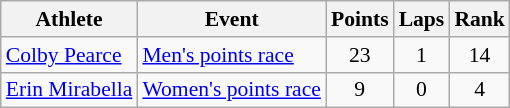<table class=wikitable style=font-size:90%;text-align:center>
<tr>
<th>Athlete</th>
<th>Event</th>
<th>Points</th>
<th>Laps</th>
<th>Rank</th>
</tr>
<tr>
<td align=left><a href='#'>Colby Pearce</a></td>
<td align=left><a href='#'>Men's points race</a></td>
<td>23</td>
<td>1</td>
<td>14</td>
</tr>
<tr>
<td align=left><a href='#'>Erin Mirabella</a></td>
<td align=left><a href='#'>Women's points race</a></td>
<td>9</td>
<td>0</td>
<td>4</td>
</tr>
</table>
